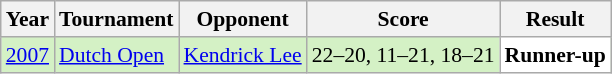<table class="sortable wikitable" style="font-size: 90%;">
<tr>
<th>Year</th>
<th>Tournament</th>
<th>Opponent</th>
<th>Score</th>
<th>Result</th>
</tr>
<tr style="background:#D4F1C5">
<td align="center"><a href='#'>2007</a></td>
<td align="left"><a href='#'>Dutch Open</a></td>
<td align="left"> <a href='#'>Kendrick Lee</a></td>
<td align="left">22–20, 11–21, 18–21</td>
<td style="text-align:left; background:white"> <strong>Runner-up</strong></td>
</tr>
</table>
